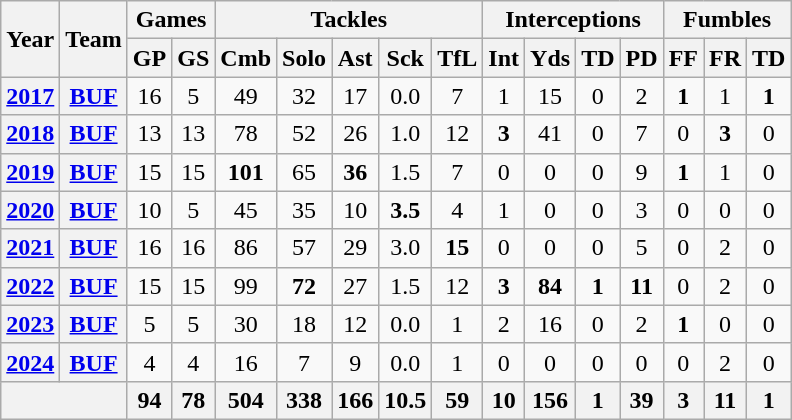<table class="wikitable" style="text-align:center;">
<tr>
<th rowspan="2">Year</th>
<th rowspan="2">Team</th>
<th colspan="2">Games</th>
<th colspan="5">Tackles</th>
<th colspan="4">Interceptions</th>
<th colspan="3">Fumbles</th>
</tr>
<tr>
<th>GP</th>
<th>GS</th>
<th>Cmb</th>
<th>Solo</th>
<th>Ast</th>
<th>Sck</th>
<th>TfL</th>
<th>Int</th>
<th>Yds</th>
<th>TD</th>
<th>PD</th>
<th>FF</th>
<th>FR</th>
<th>TD</th>
</tr>
<tr>
<th><a href='#'>2017</a></th>
<th><a href='#'>BUF</a></th>
<td>16</td>
<td>5</td>
<td>49</td>
<td>32</td>
<td>17</td>
<td>0.0</td>
<td>7</td>
<td>1</td>
<td>15</td>
<td>0</td>
<td>2</td>
<td><strong>1</strong></td>
<td>1</td>
<td><strong>1</strong></td>
</tr>
<tr>
<th><a href='#'>2018</a></th>
<th><a href='#'>BUF</a></th>
<td>13</td>
<td>13</td>
<td>78</td>
<td>52</td>
<td>26</td>
<td>1.0</td>
<td>12</td>
<td><strong>3</strong></td>
<td>41</td>
<td>0</td>
<td>7</td>
<td>0</td>
<td><strong>3</strong></td>
<td>0</td>
</tr>
<tr>
<th><a href='#'>2019</a></th>
<th><a href='#'>BUF</a></th>
<td>15</td>
<td>15</td>
<td><strong>101</strong></td>
<td>65</td>
<td><strong>36</strong></td>
<td>1.5</td>
<td>7</td>
<td>0</td>
<td>0</td>
<td>0</td>
<td>9</td>
<td><strong>1</strong></td>
<td>1</td>
<td>0</td>
</tr>
<tr>
<th><a href='#'>2020</a></th>
<th><a href='#'>BUF</a></th>
<td>10</td>
<td>5</td>
<td>45</td>
<td>35</td>
<td>10</td>
<td><strong>3.5</strong></td>
<td>4</td>
<td>1</td>
<td>0</td>
<td>0</td>
<td>3</td>
<td>0</td>
<td>0</td>
<td>0</td>
</tr>
<tr>
<th><a href='#'>2021</a></th>
<th><a href='#'>BUF</a></th>
<td>16</td>
<td>16</td>
<td>86</td>
<td>57</td>
<td>29</td>
<td>3.0</td>
<td><strong>15</strong></td>
<td>0</td>
<td>0</td>
<td>0</td>
<td>5</td>
<td>0</td>
<td>2</td>
<td>0</td>
</tr>
<tr>
<th><a href='#'>2022</a></th>
<th><a href='#'>BUF</a></th>
<td>15</td>
<td>15</td>
<td>99</td>
<td><strong>72</strong></td>
<td>27</td>
<td>1.5</td>
<td>12</td>
<td><strong>3</strong></td>
<td><strong>84</strong></td>
<td><strong>1</strong></td>
<td><strong>11</strong></td>
<td>0</td>
<td>2</td>
<td>0</td>
</tr>
<tr>
<th><a href='#'>2023</a></th>
<th><a href='#'>BUF</a></th>
<td>5</td>
<td>5</td>
<td>30</td>
<td>18</td>
<td>12</td>
<td>0.0</td>
<td>1</td>
<td>2</td>
<td>16</td>
<td>0</td>
<td>2</td>
<td><strong>1</strong></td>
<td>0</td>
<td>0</td>
</tr>
<tr>
<th><a href='#'>2024</a></th>
<th><a href='#'>BUF</a></th>
<td>4</td>
<td>4</td>
<td>16</td>
<td>7</td>
<td>9</td>
<td>0.0</td>
<td>1</td>
<td>0</td>
<td>0</td>
<td>0</td>
<td>0</td>
<td>0</td>
<td>2</td>
<td>0</td>
</tr>
<tr>
<th colspan="2"></th>
<th>94</th>
<th>78</th>
<th>504</th>
<th>338</th>
<th>166</th>
<th>10.5</th>
<th>59</th>
<th>10</th>
<th>156</th>
<th>1</th>
<th>39</th>
<th>3</th>
<th>11</th>
<th>1</th>
</tr>
</table>
